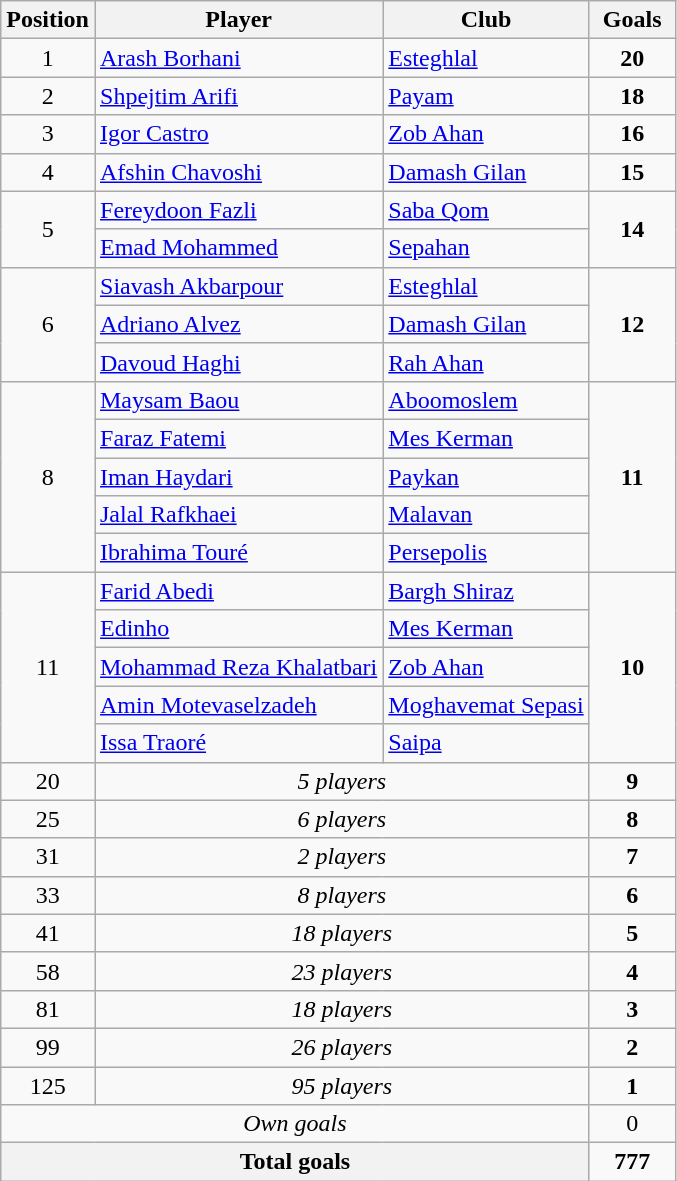<table class="wikitable">
<tr>
<th width="50px">Position</th>
<th>Player</th>
<th>Club</th>
<th width="50px">Goals</th>
</tr>
<tr>
<td align="center">1</td>
<td> <a href='#'>Arash Borhani</a></td>
<td><a href='#'>Esteghlal</a></td>
<td rowspan=1 align=center><strong>20</strong></td>
</tr>
<tr>
<td align="center">2</td>
<td> <a href='#'>Shpejtim Arifi</a></td>
<td><a href='#'>Payam</a></td>
<td align=center><strong>18</strong></td>
</tr>
<tr>
<td align="center">3</td>
<td> <a href='#'>Igor Castro</a></td>
<td><a href='#'>Zob Ahan</a></td>
<td align=center><strong>16</strong></td>
</tr>
<tr>
<td align="center">4</td>
<td> <a href='#'>Afshin Chavoshi</a></td>
<td><a href='#'>Damash Gilan</a></td>
<td align=center><strong>15</strong></td>
</tr>
<tr>
<td rowspan=2 align=center>5</td>
<td> <a href='#'>Fereydoon Fazli</a></td>
<td><a href='#'>Saba Qom</a></td>
<td rowspan=2 align=center><strong>14</strong></td>
</tr>
<tr>
<td> <a href='#'>Emad Mohammed</a></td>
<td><a href='#'>Sepahan</a></td>
</tr>
<tr>
<td rowspan=3 align=center>6</td>
<td> <a href='#'>Siavash Akbarpour</a></td>
<td><a href='#'>Esteghlal</a></td>
<td rowspan=3 align=center><strong>12</strong></td>
</tr>
<tr>
<td> <a href='#'>Adriano Alvez</a></td>
<td><a href='#'>Damash Gilan</a></td>
</tr>
<tr>
<td> <a href='#'>Davoud Haghi</a></td>
<td><a href='#'>Rah Ahan</a></td>
</tr>
<tr>
<td rowspan=5 align="center">8</td>
<td> <a href='#'>Maysam Baou</a></td>
<td><a href='#'>Aboomoslem</a></td>
<td rowspan=5 align=center><strong>11</strong></td>
</tr>
<tr>
<td> <a href='#'>Faraz Fatemi</a></td>
<td><a href='#'>Mes Kerman</a></td>
</tr>
<tr>
<td> <a href='#'>Iman Haydari</a></td>
<td><a href='#'>Paykan</a></td>
</tr>
<tr>
<td> <a href='#'>Jalal Rafkhaei</a></td>
<td><a href='#'>Malavan</a></td>
</tr>
<tr>
<td> <a href='#'>Ibrahima Touré</a></td>
<td><a href='#'>Persepolis</a></td>
</tr>
<tr>
<td rowspan=5 align=center>11</td>
<td> <a href='#'>Farid Abedi</a></td>
<td><a href='#'>Bargh Shiraz</a></td>
<td rowspan=5 align=center><strong>10</strong></td>
</tr>
<tr>
<td> <a href='#'>Edinho</a></td>
<td><a href='#'>Mes Kerman</a></td>
</tr>
<tr>
<td> <a href='#'>Mohammad Reza Khalatbari</a></td>
<td><a href='#'>Zob Ahan</a></td>
</tr>
<tr>
<td> <a href='#'>Amin Motevaselzadeh</a></td>
<td><a href='#'>Moghavemat Sepasi</a></td>
</tr>
<tr>
<td> <a href='#'>Issa Traoré</a></td>
<td><a href='#'>Saipa</a></td>
</tr>
<tr align="center">
<td>20</td>
<td colspan=2><em>5 players</em></td>
<td rowspan=1 align=center><strong>9</strong></td>
</tr>
<tr align="center">
<td>25</td>
<td colspan=2><em>6 players</em></td>
<td rowspan=1 align=center><strong>8</strong></td>
</tr>
<tr align="center">
<td>31</td>
<td colspan=2><em>2 players</em></td>
<td rowspan=1 align=center><strong>7</strong></td>
</tr>
<tr align="center">
<td>33</td>
<td colspan=2><em>8 players</em></td>
<td rowspan=1 align=center><strong>6</strong></td>
</tr>
<tr align="center">
<td>41</td>
<td colspan=2><em>18 players</em></td>
<td rowspan=1 align=center><strong>5</strong></td>
</tr>
<tr align="center">
<td>58</td>
<td colspan=2><em>23 players</em></td>
<td rowspan=1 align=center><strong>4</strong></td>
</tr>
<tr align="center">
<td>81</td>
<td colspan=2><em>18 players</em></td>
<td rowspan=1 align=center><strong>3</strong></td>
</tr>
<tr align="center">
<td>99</td>
<td colspan=2><em>26 players</em></td>
<td rowspan=1 align=center><strong>2</strong></td>
</tr>
<tr align="center">
<td>125</td>
<td colspan=2><em>95 players</em></td>
<td><strong>1</strong></td>
</tr>
<tr>
<td colspan=3 align="center"><em>Own goals</em></td>
<td align="center">0</td>
</tr>
<tr>
<td bgcolor=#F2F2F2 colspan=3 align=center><strong>Total goals</strong></td>
<td align="center"><strong>777</strong></td>
</tr>
</table>
